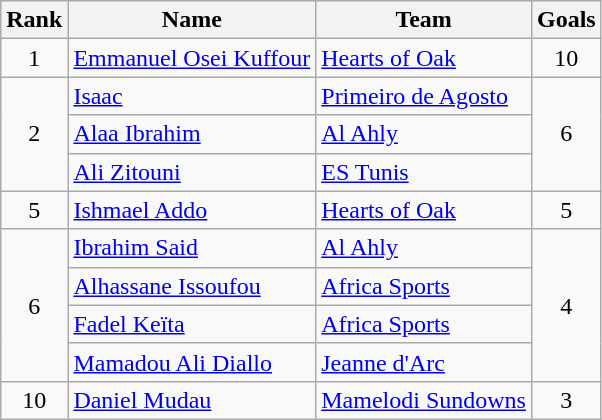<table class="wikitable" style="text-align:center">
<tr>
<th>Rank</th>
<th>Name</th>
<th>Team</th>
<th>Goals</th>
</tr>
<tr>
<td rowspan=1>1</td>
<td align="left"> <a href='#'>Emmanuel Osei Kuffour</a></td>
<td align="left"> <a href='#'>Hearts of Oak</a></td>
<td>10</td>
</tr>
<tr>
<td rowspan=3>2</td>
<td align="left"> <a href='#'>Isaac</a></td>
<td align="left"> <a href='#'>Primeiro de Agosto</a></td>
<td rowspan=3>6</td>
</tr>
<tr>
<td align="left"> <a href='#'>Alaa Ibrahim</a></td>
<td align="left"> <a href='#'>Al Ahly</a></td>
</tr>
<tr>
<td align="left"> <a href='#'>Ali Zitouni</a></td>
<td align="left"> <a href='#'>ES Tunis</a></td>
</tr>
<tr>
<td rowspan=1>5</td>
<td align="left"> <a href='#'>Ishmael Addo</a></td>
<td align="left"> <a href='#'>Hearts of Oak</a></td>
<td>5</td>
</tr>
<tr>
<td rowspan=4>6</td>
<td align="left"> <a href='#'>Ibrahim Said</a></td>
<td align="left"> <a href='#'>Al Ahly</a></td>
<td rowspan=4>4</td>
</tr>
<tr>
<td align="left"> <a href='#'>Alhassane Issoufou</a></td>
<td align="left"> <a href='#'>Africa Sports</a></td>
</tr>
<tr>
<td align="left"> <a href='#'>Fadel Keïta</a></td>
<td align="left"> <a href='#'>Africa Sports</a></td>
</tr>
<tr>
<td align="left"> <a href='#'>Mamadou Ali Diallo</a></td>
<td align="left"> <a href='#'>Jeanne d'Arc</a></td>
</tr>
<tr>
<td rowspan=1>10</td>
<td align="left"> <a href='#'>Daniel Mudau</a></td>
<td align="left"> <a href='#'>Mamelodi Sundowns</a></td>
<td>3</td>
</tr>
</table>
